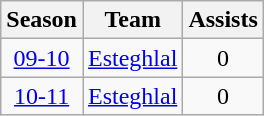<table class="wikitable" style="text-align: center;">
<tr>
<th>Season</th>
<th>Team</th>
<th>Assists</th>
</tr>
<tr>
<td><a href='#'>09-10</a></td>
<td align="left"><a href='#'>Esteghlal</a></td>
<td>0</td>
</tr>
<tr>
<td><a href='#'>10-11</a></td>
<td align="left"><a href='#'>Esteghlal</a></td>
<td>0</td>
</tr>
</table>
